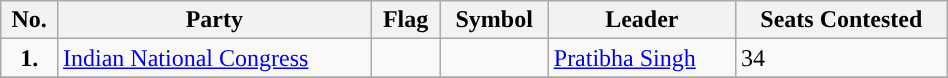<table class="wikitable"  " width="50%">
<tr>
<th>No.</th>
<th>Party</th>
<th>Flag</th>
<th>Symbol</th>
<th>Leader</th>
<th>Seats Contested</th>
</tr>
<tr>
<td ! style="text-align:center; background:"><strong>1.</strong></td>
<td><a href='#'>Indian National Congress</a></td>
<td></td>
<td></td>
<td><a href='#'>Pratibha Singh</a></td>
<td>34</td>
</tr>
<tr>
</tr>
</table>
